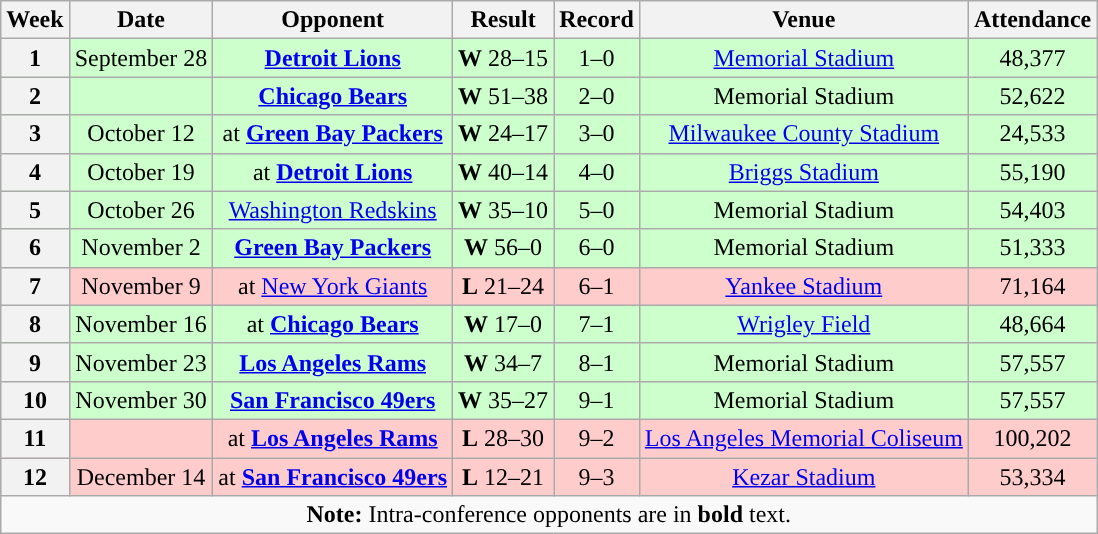<table class="wikitable" style="text-align:center">
<tr>
<th>Week</th>
<th>Date</th>
<th>Opponent</th>
<th>Result</th>
<th>Record</th>
<th>Venue</th>
<th>Attendance</th>
</tr>
<tr style="background:#cfc">
<th>1</th>
<td>September 28</td>
<td><strong><a href='#'>Detroit Lions</a></strong></td>
<td><strong>W</strong> 28–15</td>
<td>1–0</td>
<td><a href='#'>Memorial Stadium</a></td>
<td>48,377</td>
</tr>
<tr style="background:#cfc">
<th>2</th>
<td></td>
<td><strong><a href='#'>Chicago Bears</a></strong></td>
<td><strong>W</strong> 51–38</td>
<td>2–0</td>
<td>Memorial Stadium</td>
<td>52,622</td>
</tr>
<tr style="background:#cfc">
<th>3</th>
<td>October 12</td>
<td>at <strong><a href='#'>Green Bay Packers</a></strong></td>
<td><strong>W</strong> 24–17</td>
<td>3–0</td>
<td><a href='#'>Milwaukee County Stadium</a></td>
<td>24,533</td>
</tr>
<tr style="background:#cfc">
<th>4</th>
<td>October 19</td>
<td>at <strong><a href='#'>Detroit Lions</a></strong></td>
<td><strong>W</strong> 40–14</td>
<td>4–0</td>
<td><a href='#'>Briggs Stadium</a></td>
<td>55,190</td>
</tr>
<tr style="background:#cfc">
<th>5</th>
<td>October 26</td>
<td><a href='#'>Washington Redskins</a></td>
<td><strong>W</strong> 35–10</td>
<td>5–0</td>
<td>Memorial Stadium</td>
<td>54,403</td>
</tr>
<tr style="background:#cfc">
<th>6</th>
<td>November 2</td>
<td><strong><a href='#'>Green Bay Packers</a></strong></td>
<td><strong>W</strong> 56–0</td>
<td>6–0</td>
<td>Memorial Stadium</td>
<td>51,333</td>
</tr>
<tr style="background:#fcc">
<th>7</th>
<td>November 9</td>
<td>at <a href='#'>New York Giants</a></td>
<td><strong>L</strong> 21–24</td>
<td>6–1</td>
<td><a href='#'>Yankee Stadium</a></td>
<td>71,164</td>
</tr>
<tr style="background:#cfc">
<th>8</th>
<td>November 16</td>
<td>at <strong><a href='#'>Chicago Bears</a></strong></td>
<td><strong>W</strong> 17–0</td>
<td>7–1</td>
<td><a href='#'>Wrigley Field</a></td>
<td>48,664</td>
</tr>
<tr style="background:#cfc">
<th>9</th>
<td>November 23</td>
<td><strong><a href='#'>Los Angeles Rams</a></strong></td>
<td><strong>W</strong> 34–7</td>
<td>8–1</td>
<td>Memorial Stadium</td>
<td>57,557</td>
</tr>
<tr style="background:#cfc">
<th>10</th>
<td>November 30</td>
<td><strong><a href='#'>San Francisco 49ers</a></strong></td>
<td><strong>W</strong> 35–27</td>
<td>9–1</td>
<td>Memorial Stadium</td>
<td>57,557</td>
</tr>
<tr style="background:#fcc">
<th>11</th>
<td></td>
<td>at <strong><a href='#'>Los Angeles Rams</a></strong></td>
<td><strong>L</strong> 28–30</td>
<td>9–2</td>
<td><a href='#'>Los Angeles Memorial Coliseum</a></td>
<td>100,202</td>
</tr>
<tr style="background:#fcc">
<th>12</th>
<td>December 14</td>
<td>at <strong><a href='#'>San Francisco 49ers</a></strong></td>
<td><strong>L</strong> 12–21</td>
<td>9–3</td>
<td><a href='#'>Kezar Stadium</a></td>
<td>53,334</td>
</tr>
<tr>
<td colspan="8"><strong>Note:</strong> Intra-conference opponents are in <strong>bold</strong> text.</td>
</tr>
</table>
